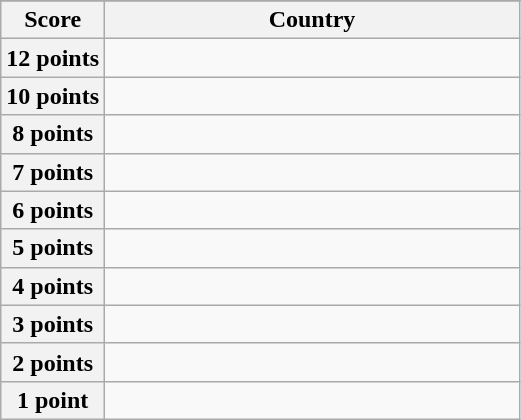<table class="wikitable">
<tr>
</tr>
<tr>
<th scope="col" width="20%">Score</th>
<th scope="col">Country</th>
</tr>
<tr>
<th scope="row">12 points</th>
<td></td>
</tr>
<tr>
<th scope="row">10 points</th>
<td></td>
</tr>
<tr>
<th scope="row">8 points</th>
<td></td>
</tr>
<tr>
<th scope="row">7 points</th>
<td></td>
</tr>
<tr>
<th scope="row">6 points</th>
<td></td>
</tr>
<tr>
<th scope="row">5 points</th>
<td></td>
</tr>
<tr>
<th scope="row">4 points</th>
<td></td>
</tr>
<tr>
<th scope="row">3 points</th>
<td></td>
</tr>
<tr>
<th scope="row">2 points</th>
<td></td>
</tr>
<tr>
<th scope="row">1 point</th>
<td></td>
</tr>
</table>
